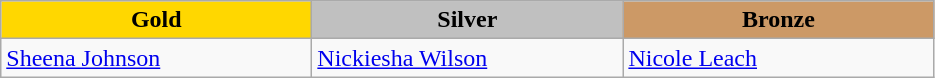<table class="wikitable" style="text-align:left">
<tr align="center">
<td width=200 bgcolor=gold><strong>Gold</strong></td>
<td width=200 bgcolor=silver><strong>Silver</strong></td>
<td width=200 bgcolor=CC9966><strong>Bronze</strong></td>
</tr>
<tr>
<td><a href='#'>Sheena Johnson</a><br><em></em></td>
<td><a href='#'>Nickiesha Wilson</a><br><em></em></td>
<td><a href='#'>Nicole Leach</a><br><em></em></td>
</tr>
</table>
